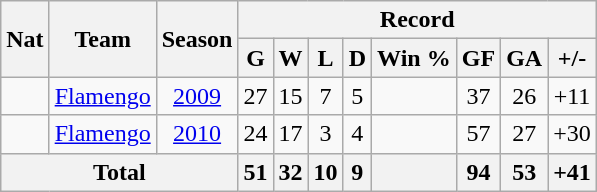<table class="wikitable" style="text-align: center">
<tr>
<th rowspan="2">Nat</th>
<th rowspan="2">Team</th>
<th rowspan="2">Season</th>
<th colspan="8">Record</th>
</tr>
<tr>
<th>G</th>
<th>W</th>
<th>L</th>
<th>D</th>
<th>Win %</th>
<th>GF</th>
<th>GA</th>
<th>+/-</th>
</tr>
<tr>
<td></td>
<td><a href='#'>Flamengo</a></td>
<td align="center"><a href='#'>2009</a></td>
<td>27</td>
<td>15</td>
<td>7</td>
<td>5</td>
<td></td>
<td>37</td>
<td>26</td>
<td>+11</td>
</tr>
<tr>
<td></td>
<td><a href='#'>Flamengo</a></td>
<td align="center"><a href='#'>2010</a></td>
<td>24</td>
<td>17</td>
<td>3</td>
<td>4</td>
<td></td>
<td>57</td>
<td>27</td>
<td>+30</td>
</tr>
<tr>
<th colspan="3">Total</th>
<th>51</th>
<th>32</th>
<th>10</th>
<th>9</th>
<th></th>
<th>94</th>
<th>53</th>
<th>+41</th>
</tr>
</table>
